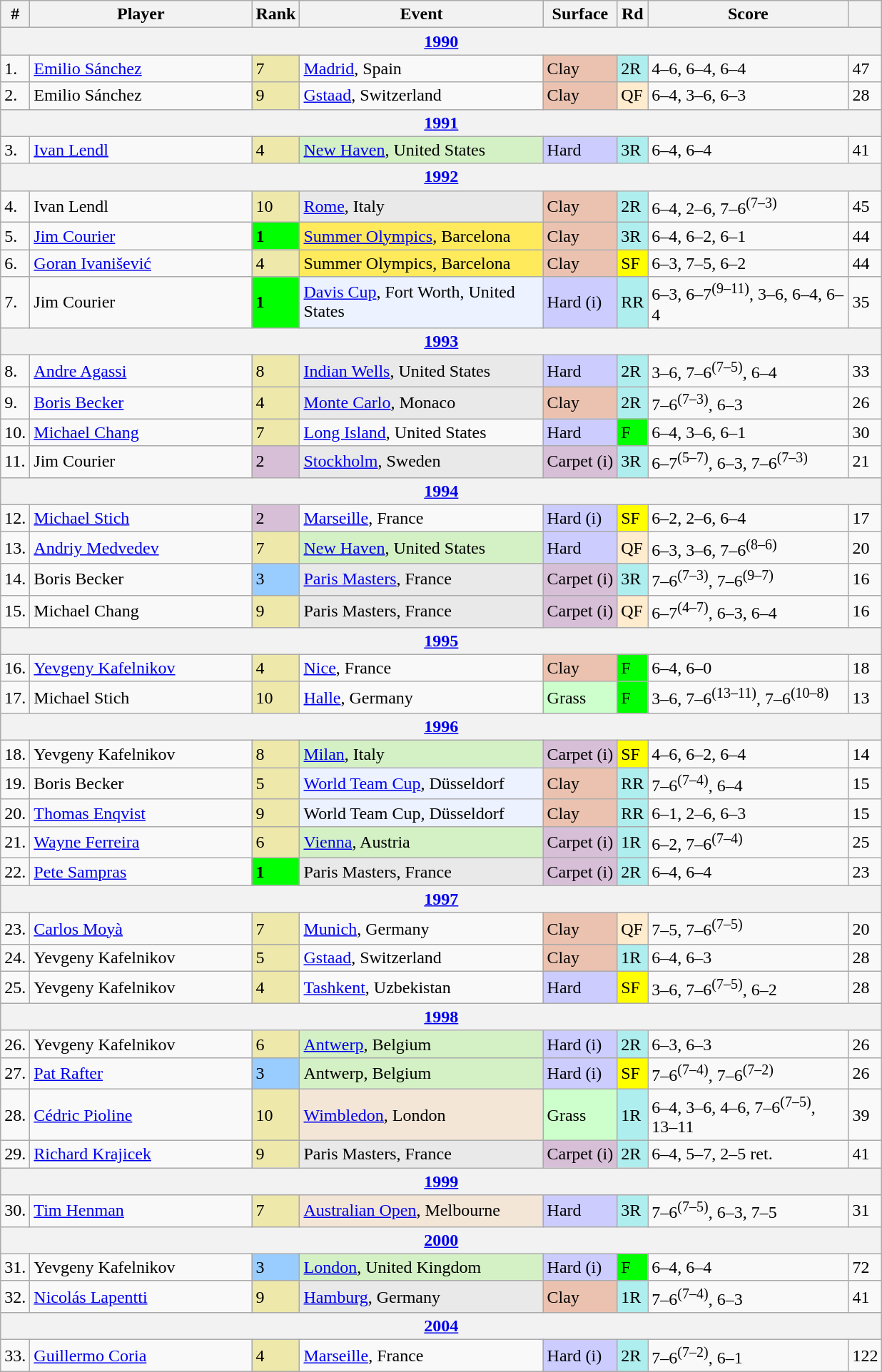<table class="wikitable sortable">
<tr>
<th>#</th>
<th width=200>Player</th>
<th>Rank</th>
<th width=220>Event</th>
<th>Surface</th>
<th>Rd</th>
<th width=180>Score</th>
<th></th>
</tr>
<tr>
<th colspan=8><a href='#'>1990</a></th>
</tr>
<tr>
<td>1.</td>
<td> <a href='#'>Emilio Sánchez</a></td>
<td bgcolor=EEE8AA>7</td>
<td><a href='#'>Madrid</a>, Spain</td>
<td bgcolor=#ebc2af>Clay</td>
<td bgcolor=afeeee>2R</td>
<td>4–6, 6–4, 6–4</td>
<td>47</td>
</tr>
<tr>
<td>2.</td>
<td> Emilio Sánchez</td>
<td bgcolor=EEE8AA>9</td>
<td><a href='#'>Gstaad</a>, Switzerland</td>
<td bgcolor=#ebc2af>Clay</td>
<td bgcolor=ffebcd>QF</td>
<td>6–4, 3–6, 6–3</td>
<td>28</td>
</tr>
<tr>
<th colspan=8><a href='#'>1991</a></th>
</tr>
<tr>
<td>3.</td>
<td> <a href='#'>Ivan Lendl</a></td>
<td bgcolor=EEE8AA>4</td>
<td bgcolor=d4f1c5><a href='#'>New Haven</a>, United States</td>
<td bgcolor=CCCCFF>Hard</td>
<td bgcolor=afeeee>3R</td>
<td>6–4, 6–4</td>
<td>41</td>
</tr>
<tr>
<th colspan=8><a href='#'>1992</a></th>
</tr>
<tr>
<td>4.</td>
<td> Ivan Lendl</td>
<td bgcolor=EEE8AA>10</td>
<td bgcolor=e9e9e9><a href='#'>Rome</a>, Italy</td>
<td bgcolor=#ebc2af>Clay</td>
<td bgcolor=afeeee>2R</td>
<td>6–4, 2–6, 7–6<sup>(7–3)</sup></td>
<td>45</td>
</tr>
<tr>
<td>5.</td>
<td> <a href='#'>Jim Courier</a></td>
<td bgcolor=lime><strong>1</strong></td>
<td bgcolor=FFEA5C><a href='#'>Summer Olympics</a>, Barcelona</td>
<td bgcolor=#ebc2af>Clay</td>
<td bgcolor=afeeee>3R</td>
<td>6–4, 6–2, 6–1</td>
<td>44</td>
</tr>
<tr>
<td>6.</td>
<td> <a href='#'>Goran Ivanišević</a></td>
<td bgcolor=EEE8AA>4</td>
<td bgcolor=FFEA5C>Summer Olympics, Barcelona</td>
<td bgcolor=#ebc2af>Clay</td>
<td bgcolor=yellow>SF</td>
<td>6–3, 7–5, 6–2</td>
<td>44</td>
</tr>
<tr>
<td>7.</td>
<td> Jim Courier</td>
<td bgcolor=lime><strong>1</strong></td>
<td bgcolor=ECF2FF><a href='#'>Davis Cup</a>, Fort Worth, United States</td>
<td bgcolor=CCCCFF>Hard (i)</td>
<td bgcolor=afeeee>RR</td>
<td>6–3, 6–7<sup>(9–11)</sup>, 3–6, 6–4, 6–4</td>
<td>35</td>
</tr>
<tr>
<th colspan=8><a href='#'>1993</a></th>
</tr>
<tr>
<td>8.</td>
<td> <a href='#'>Andre Agassi</a></td>
<td bgcolor=EEE8AA>8</td>
<td bgcolor=e9e9e9><a href='#'>Indian Wells</a>, United States</td>
<td bgcolor=CCCCFF>Hard</td>
<td bgcolor=afeeee>2R</td>
<td>3–6, 7–6<sup>(7–5)</sup>, 6–4</td>
<td>33</td>
</tr>
<tr>
<td>9.</td>
<td> <a href='#'>Boris Becker</a></td>
<td bgcolor=EEE8AA>4</td>
<td bgcolor=e9e9e9><a href='#'>Monte Carlo</a>, Monaco</td>
<td bgcolor=#ebc2af>Clay</td>
<td bgcolor=afeeee>2R</td>
<td>7–6<sup>(7–3)</sup>, 6–3</td>
<td>26</td>
</tr>
<tr>
<td>10.</td>
<td> <a href='#'>Michael Chang</a></td>
<td bgcolor=EEE8AA>7</td>
<td><a href='#'>Long Island</a>, United States</td>
<td bgcolor=CCCCFF>Hard</td>
<td bgcolor=lime>F</td>
<td>6–4, 3–6, 6–1</td>
<td>30</td>
</tr>
<tr>
<td>11.</td>
<td> Jim Courier</td>
<td bgcolor=thistle>2</td>
<td bgcolor=e9e9e9><a href='#'>Stockholm</a>, Sweden</td>
<td bgcolor=thistle>Carpet (i)</td>
<td bgcolor=afeeee>3R</td>
<td>6–7<sup>(5–7)</sup>, 6–3, 7–6<sup>(7–3)</sup></td>
<td>21</td>
</tr>
<tr>
<th colspan=8><a href='#'>1994</a></th>
</tr>
<tr>
<td>12.</td>
<td> <a href='#'>Michael Stich</a></td>
<td bgcolor=thistle>2</td>
<td><a href='#'>Marseille</a>, France</td>
<td bgcolor=CCCCFF>Hard (i)</td>
<td bgcolor=yellow>SF</td>
<td>6–2, 2–6, 6–4</td>
<td>17</td>
</tr>
<tr>
<td>13.</td>
<td> <a href='#'>Andriy Medvedev</a></td>
<td bgcolor=EEE8AA>7</td>
<td bgcolor=d4f1c5><a href='#'>New Haven</a>, United States</td>
<td bgcolor=CCCCFF>Hard</td>
<td bgcolor=ffebcd>QF</td>
<td>6–3, 3–6, 7–6<sup>(8–6)</sup></td>
<td>20</td>
</tr>
<tr>
<td>14.</td>
<td> Boris Becker</td>
<td bgcolor=99ccff>3</td>
<td bgcolor=e9e9e9><a href='#'>Paris Masters</a>, France</td>
<td bgcolor=thistle>Carpet (i)</td>
<td bgcolor=afeeee>3R</td>
<td>7–6<sup>(7–3)</sup>, 7–6<sup>(9–7)</sup></td>
<td>16</td>
</tr>
<tr>
<td>15.</td>
<td> Michael Chang</td>
<td bgcolor=EEE8AA>9</td>
<td bgcolor=e9e9e9>Paris Masters, France</td>
<td bgcolor=thistle>Carpet (i)</td>
<td bgcolor=ffebcd>QF</td>
<td>6–7<sup>(4–7)</sup>, 6–3, 6–4</td>
<td>16</td>
</tr>
<tr>
<th colspan=8><a href='#'>1995</a></th>
</tr>
<tr>
<td>16.</td>
<td> <a href='#'>Yevgeny Kafelnikov</a></td>
<td bgcolor=EEE8AA>4</td>
<td><a href='#'>Nice</a>, France</td>
<td bgcolor=#ebc2af>Clay</td>
<td bgcolor=lime>F</td>
<td>6–4, 6–0</td>
<td>18</td>
</tr>
<tr>
<td>17.</td>
<td> Michael Stich</td>
<td bgcolor=EEE8AA>10</td>
<td><a href='#'>Halle</a>, Germany</td>
<td bgcolor=#cfc>Grass</td>
<td bgcolor=lime>F</td>
<td>3–6, 7–6<sup>(13–11)</sup>, 7–6<sup>(10–8)</sup></td>
<td>13</td>
</tr>
<tr>
<th colspan=8><a href='#'>1996</a></th>
</tr>
<tr>
<td>18.</td>
<td> Yevgeny Kafelnikov</td>
<td bgcolor=EEE8AA>8</td>
<td bgcolor=d4f1c5><a href='#'>Milan</a>, Italy</td>
<td bgcolor=thistle>Carpet (i)</td>
<td bgcolor=yellow>SF</td>
<td>4–6, 6–2, 6–4</td>
<td>14</td>
</tr>
<tr>
<td>19.</td>
<td> Boris Becker</td>
<td bgcolor=EEE8AA>5</td>
<td bgcolor=ECF2FF><a href='#'>World Team Cup</a>, Düsseldorf</td>
<td bgcolor=#ebc2af>Clay</td>
<td bgcolor=afeeee>RR</td>
<td>7–6<sup>(7–4)</sup>, 6–4</td>
<td>15</td>
</tr>
<tr>
<td>20.</td>
<td> <a href='#'>Thomas Enqvist</a></td>
<td bgcolor=EEE8AA>9</td>
<td bgcolor=ECF2FF>World Team Cup, Düsseldorf</td>
<td bgcolor=#ebc2af>Clay</td>
<td bgcolor=afeeee>RR</td>
<td>6–1, 2–6, 6–3</td>
<td>15</td>
</tr>
<tr>
<td>21.</td>
<td> <a href='#'>Wayne Ferreira</a></td>
<td bgcolor=EEE8AA>6</td>
<td bgcolor=d4f1c5><a href='#'>Vienna</a>, Austria</td>
<td bgcolor=thistle>Carpet (i)</td>
<td bgcolor=afeeee>1R</td>
<td>6–2, 7–6<sup>(7–4)</sup></td>
<td>25</td>
</tr>
<tr>
<td>22.</td>
<td> <a href='#'>Pete Sampras</a></td>
<td bgcolor=lime><strong>1</strong></td>
<td bgcolor=e9e9e9>Paris Masters, France</td>
<td bgcolor=thistle>Carpet (i)</td>
<td bgcolor=afeeee>2R</td>
<td>6–4, 6–4</td>
<td>23</td>
</tr>
<tr>
<th colspan=8><a href='#'>1997</a></th>
</tr>
<tr>
<td>23.</td>
<td> <a href='#'>Carlos Moyà</a></td>
<td bgcolor=EEE8AA>7</td>
<td><a href='#'>Munich</a>, Germany</td>
<td bgcolor=#ebc2af>Clay</td>
<td bgcolor=ffebcd>QF</td>
<td>7–5, 7–6<sup>(7–5)</sup></td>
<td>20</td>
</tr>
<tr>
<td>24.</td>
<td> Yevgeny Kafelnikov</td>
<td bgcolor=EEE8AA>5</td>
<td><a href='#'>Gstaad</a>, Switzerland</td>
<td bgcolor=#ebc2af>Clay</td>
<td bgcolor=afeeee>1R</td>
<td>6–4, 6–3</td>
<td>28</td>
</tr>
<tr>
<td>25.</td>
<td> Yevgeny Kafelnikov</td>
<td bgcolor=EEE8AA>4</td>
<td><a href='#'>Tashkent</a>, Uzbekistan</td>
<td bgcolor=CCCCFF>Hard</td>
<td bgcolor=yellow>SF</td>
<td>3–6, 7–6<sup>(7–5)</sup>, 6–2</td>
<td>28</td>
</tr>
<tr>
<th colspan=8><a href='#'>1998</a></th>
</tr>
<tr>
<td>26.</td>
<td> Yevgeny Kafelnikov</td>
<td bgcolor=EEE8AA>6</td>
<td bgcolor=d4f1c5><a href='#'>Antwerp</a>, Belgium</td>
<td bgcolor=CCCCFF>Hard (i)</td>
<td bgcolor=afeeee>2R</td>
<td>6–3, 6–3</td>
<td>26</td>
</tr>
<tr>
<td>27.</td>
<td> <a href='#'>Pat Rafter</a></td>
<td bgcolor=99ccff>3</td>
<td bgcolor=d4f1c5>Antwerp, Belgium</td>
<td bgcolor=CCCCFF>Hard (i)</td>
<td bgcolor=yellow>SF</td>
<td>7–6<sup>(7–4)</sup>, 7–6<sup>(7–2)</sup></td>
<td>26</td>
</tr>
<tr>
<td>28.</td>
<td> <a href='#'>Cédric Pioline</a></td>
<td bgcolor=EEE8AA>10</td>
<td bgcolor=f3e6d7><a href='#'>Wimbledon</a>, London</td>
<td bgcolor=#cfc>Grass</td>
<td bgcolor=afeeee>1R</td>
<td>6–4, 3–6, 4–6, 7–6<sup>(7–5)</sup>, 13–11</td>
<td>39</td>
</tr>
<tr>
<td>29.</td>
<td> <a href='#'>Richard Krajicek</a></td>
<td bgcolor=EEE8AA>9</td>
<td bgcolor=e9e9e9>Paris Masters, France</td>
<td bgcolor=thistle>Carpet (i)</td>
<td bgcolor=afeeee>2R</td>
<td>6–4, 5–7, 2–5 ret.</td>
<td>41</td>
</tr>
<tr>
<th colspan=8><a href='#'>1999</a></th>
</tr>
<tr>
<td>30.</td>
<td> <a href='#'>Tim Henman</a></td>
<td bgcolor=EEE8AA>7</td>
<td bgcolor=f3e6d7><a href='#'>Australian Open</a>, Melbourne</td>
<td bgcolor=CCCCFF>Hard</td>
<td bgcolor=afeeee>3R</td>
<td>7–6<sup>(7–5)</sup>, 6–3, 7–5</td>
<td>31</td>
</tr>
<tr>
<th colspan=8><a href='#'>2000</a></th>
</tr>
<tr>
<td>31.</td>
<td> Yevgeny Kafelnikov</td>
<td bgcolor=99ccff>3</td>
<td bgcolor=d4f1c5><a href='#'>London</a>, United Kingdom</td>
<td bgcolor=CCCCFF>Hard (i)</td>
<td bgcolor=lime>F</td>
<td>6–4, 6–4</td>
<td>72</td>
</tr>
<tr>
<td>32.</td>
<td> <a href='#'>Nicolás Lapentti</a></td>
<td bgcolor=EEE8AA>9</td>
<td bgcolor=e9e9e9><a href='#'>Hamburg</a>, Germany</td>
<td bgcolor=#ebc2af>Clay</td>
<td bgcolor=afeeee>1R</td>
<td>7–6<sup>(7–4)</sup>, 6–3</td>
<td>41</td>
</tr>
<tr>
<th colspan=8><a href='#'>2004</a></th>
</tr>
<tr>
<td>33.</td>
<td> <a href='#'>Guillermo Coria</a></td>
<td bgcolor=EEE8AA>4</td>
<td><a href='#'>Marseille</a>, France</td>
<td bgcolor=CCCCFF>Hard (i)</td>
<td bgcolor=afeeee>2R</td>
<td>7–6<sup>(7–2)</sup>, 6–1</td>
<td>122</td>
</tr>
</table>
